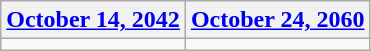<table class=wikitable>
<tr>
<th><a href='#'>October 14, 2042</a></th>
<th><a href='#'>October 24, 2060</a></th>
</tr>
<tr>
<td></td>
<td></td>
</tr>
</table>
